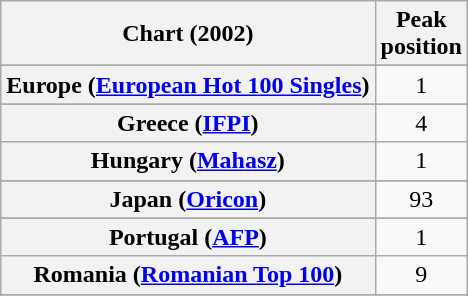<table class="wikitable sortable plainrowheaders" style="text-align:center">
<tr>
<th scope="col">Chart (2002)</th>
<th scope="col">Peak<br>position</th>
</tr>
<tr>
</tr>
<tr>
</tr>
<tr>
</tr>
<tr>
</tr>
<tr>
</tr>
<tr>
</tr>
<tr>
<th scope="row">Europe (<a href='#'>European Hot 100 Singles</a>)</th>
<td>1</td>
</tr>
<tr>
</tr>
<tr>
</tr>
<tr>
</tr>
<tr>
<th scope="row">Greece (<a href='#'>IFPI</a>)</th>
<td>4</td>
</tr>
<tr>
<th scope="row">Hungary (<a href='#'>Mahasz</a>)</th>
<td>1</td>
</tr>
<tr>
</tr>
<tr>
</tr>
<tr>
<th scope="row">Japan (<a href='#'>Oricon</a>)</th>
<td>93</td>
</tr>
<tr>
</tr>
<tr>
</tr>
<tr>
</tr>
<tr>
</tr>
<tr>
<th scope="row">Portugal (<a href='#'>AFP</a>)</th>
<td>1</td>
</tr>
<tr>
<th scope="row">Romania (<a href='#'>Romanian Top 100</a>)</th>
<td>9</td>
</tr>
<tr>
</tr>
<tr>
</tr>
<tr>
</tr>
<tr>
</tr>
<tr>
</tr>
</table>
